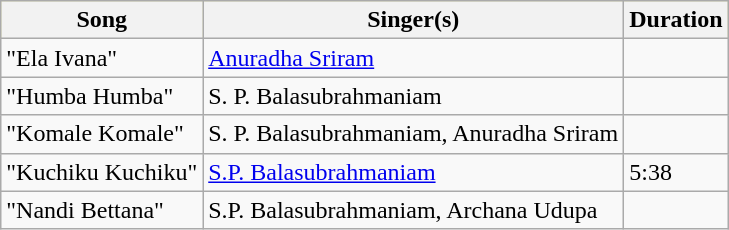<table class="wikitable">
<tr style="background:#ff9; text-align:center;">
<th>Song</th>
<th>Singer(s)</th>
<th>Duration</th>
</tr>
<tr>
<td>"Ela Ivana"</td>
<td><a href='#'>Anuradha Sriram</a></td>
<td></td>
</tr>
<tr>
<td>"Humba Humba"</td>
<td>S. P. Balasubrahmaniam</td>
<td></td>
</tr>
<tr>
<td>"Komale Komale"</td>
<td>S. P. Balasubrahmaniam, Anuradha Sriram</td>
<td></td>
</tr>
<tr>
<td>"Kuchiku Kuchiku"</td>
<td><a href='#'>S.P. Balasubrahmaniam</a></td>
<td>5:38</td>
</tr>
<tr>
<td>"Nandi Bettana"</td>
<td>S.P. Balasubrahmaniam, Archana Udupa</td>
<td></td>
</tr>
</table>
